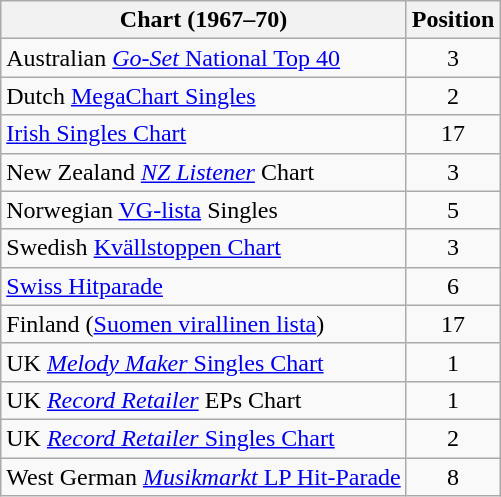<table class="wikitable sortable" style="text-align:center;">
<tr>
<th>Chart (1967–70)</th>
<th>Position</th>
</tr>
<tr>
<td align="left">Australian <a href='#'><em>Go-Set</em> National Top 40</a></td>
<td>3</td>
</tr>
<tr>
<td align="left">Dutch <a href='#'>MegaChart Singles</a></td>
<td>2</td>
</tr>
<tr>
<td align="left"><a href='#'>Irish Singles Chart</a></td>
<td>17</td>
</tr>
<tr>
<td align="left">New Zealand <em><a href='#'>NZ Listener</a></em> Chart</td>
<td style="text-align:center;">3</td>
</tr>
<tr>
<td align="left">Norwegian <a href='#'>VG-lista</a> Singles</td>
<td>5</td>
</tr>
<tr>
<td align="left">Swedish <a href='#'>Kvällstoppen Chart</a></td>
<td>3</td>
</tr>
<tr>
<td align="left"><a href='#'>Swiss Hitparade</a></td>
<td align="center">6</td>
</tr>
<tr>
<td align="left">Finland (<a href='#'>Suomen virallinen lista</a>)</td>
<td align="center">17</td>
</tr>
<tr>
<td align="left">UK <a href='#'><em>Melody Maker</em> Singles Chart</a></td>
<td>1</td>
</tr>
<tr>
<td align="left">UK <em><a href='#'>Record Retailer</a></em> EPs Chart</td>
<td>1</td>
</tr>
<tr>
<td align="left">UK <a href='#'><em>Record Retailer</em> Singles Chart</a></td>
<td>2</td>
</tr>
<tr>
<td align="left">West German <a href='#'><em>Musikmarkt</em> LP Hit-Parade</a></td>
<td>8</td>
</tr>
</table>
